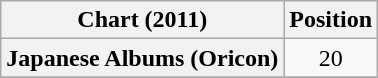<table class="wikitable plainrowheaders" style="text-align:center;">
<tr>
<th scope="col">Chart (2011)</th>
<th scope="col">Position</th>
</tr>
<tr>
<th scope="row">Japanese Albums (Oricon)</th>
<td>20</td>
</tr>
<tr>
</tr>
</table>
